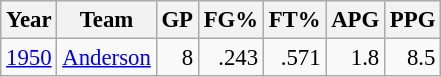<table class="wikitable sortable" style="font-size:95%; text-align:right;">
<tr>
<th>Year</th>
<th>Team</th>
<th>GP</th>
<th>FG%</th>
<th>FT%</th>
<th>APG</th>
<th>PPG</th>
</tr>
<tr>
<td style="text-align:left;"><a href='#'>1950</a></td>
<td style="text-align:left;"><a href='#'>Anderson</a></td>
<td>8</td>
<td>.243</td>
<td>.571</td>
<td>1.8</td>
<td>8.5</td>
</tr>
</table>
